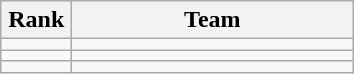<table class=wikitable style="text-align:center;">
<tr>
<th width=40>Rank</th>
<th width=180>Team</th>
</tr>
<tr>
<td></td>
<td align=left></td>
</tr>
<tr>
<td></td>
<td align=left></td>
</tr>
<tr>
<td></td>
<td align=left></td>
</tr>
</table>
